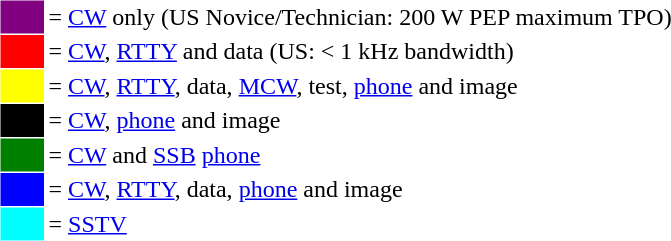<table cellspacing="1" cellpadding="2">
<tr>
<td style="width: 25px; background-color: purple"></td>
<td>= <a href='#'>CW</a> only (US Novice/Technician: 200 W PEP maximum TPO)</td>
</tr>
<tr>
<td style="width: 25px; background-color: red"></td>
<td>= <a href='#'>CW</a>, <a href='#'>RTTY</a> and data (US: < 1 kHz bandwidth)</td>
</tr>
<tr>
<td style="width: 25px; background-color: yellow"></td>
<td>= <a href='#'>CW</a>, <a href='#'>RTTY</a>, data, <a href='#'>MCW</a>, test, <a href='#'>phone</a> and image</td>
</tr>
<tr>
<td style="width: 25px; background-color: black"></td>
<td>= <a href='#'>CW</a>, <a href='#'>phone</a> and image</td>
</tr>
<tr>
<td style="width: 25px; background-color: green"></td>
<td>= <a href='#'>CW</a> and <a href='#'>SSB</a> <a href='#'>phone</a></td>
</tr>
<tr>
<td style="width: 25px; background-color: blue"></td>
<td>= <a href='#'>CW</a>, <a href='#'>RTTY</a>, data, <a href='#'>phone</a> and image</td>
</tr>
<tr>
<td style="width: 25px; background-color: cyan"></td>
<td>= <a href='#'>SSTV</a></td>
</tr>
<tr>
</tr>
</table>
